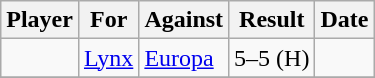<table class="wikitable">
<tr>
<th>Player</th>
<th>For</th>
<th>Against</th>
<th style="text-align:center">Result</th>
<th>Date</th>
</tr>
<tr>
<td> </td>
<td><a href='#'>Lynx</a></td>
<td><a href='#'>Europa</a></td>
<td>5–5 (H)</td>
<td></td>
</tr>
<tr>
</tr>
</table>
